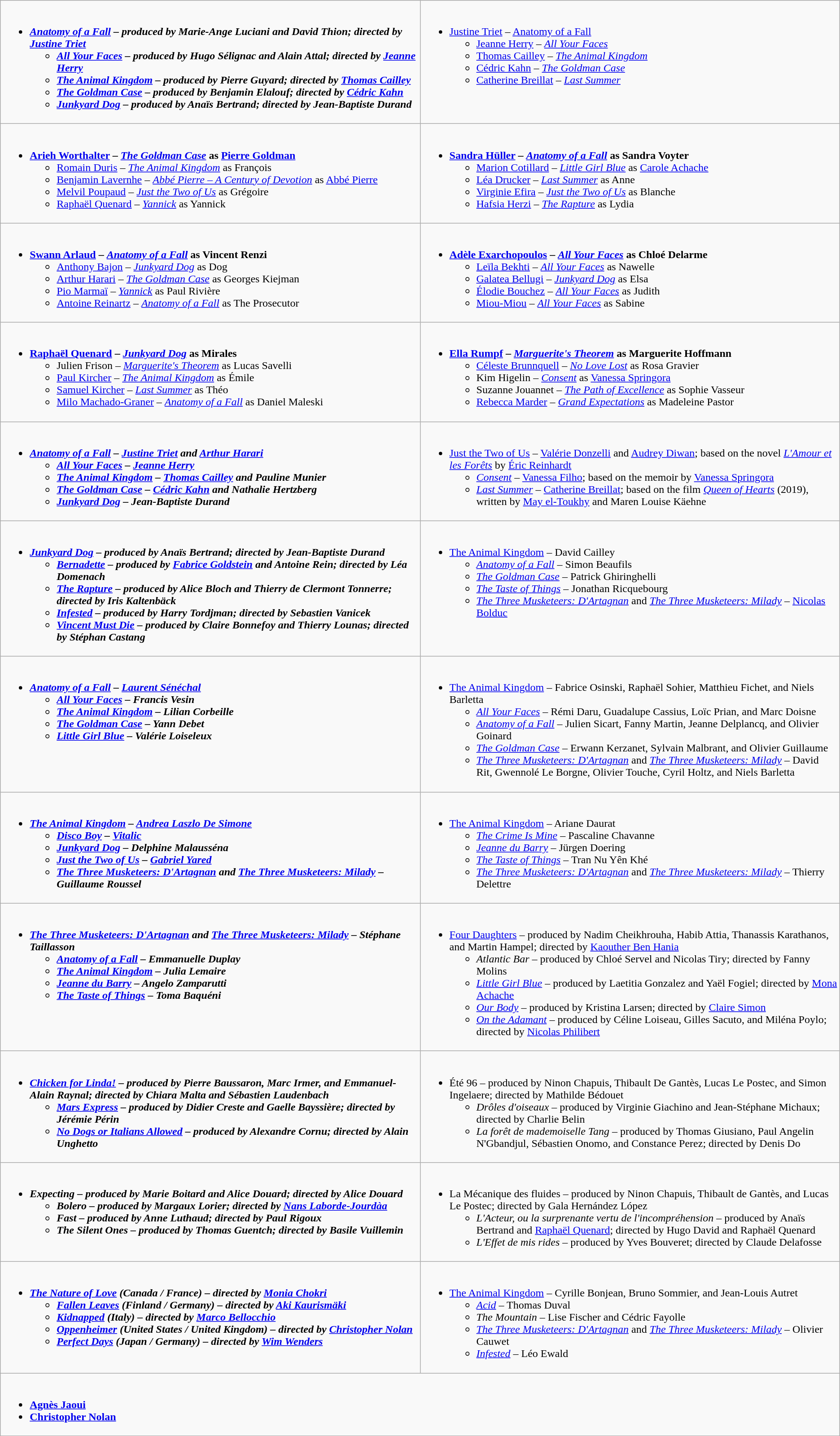<table class="wikitable" role="presentation">
<tr>
<td style="vertical-align:top; width:50%;"><br><ul><li><strong><em><a href='#'>Anatomy of a Fall</a><em> – produced by Marie-Ange Luciani and David Thion; directed by <a href='#'>Justine Triet</a><strong><ul><li></em><a href='#'>All Your Faces</a><em> – produced by Hugo Sélignac and Alain Attal; directed by <a href='#'>Jeanne Herry</a></li><li></em><a href='#'>The Animal Kingdom</a><em> – produced by Pierre Guyard; directed by <a href='#'>Thomas Cailley</a></li><li></em><a href='#'>The Goldman Case</a><em> – produced by Benjamin Elalouf; directed by <a href='#'>Cédric Kahn</a></li><li></em><a href='#'>Junkyard Dog</a><em> – produced by Anaïs Bertrand; directed by Jean-Baptiste Durand</li></ul></li></ul></td>
<td style="vertical-align:top; width:50%;"><br><ul><li></strong><a href='#'>Justine Triet</a> – </em><a href='#'>Anatomy of a Fall</a></em></strong><ul><li><a href='#'>Jeanne Herry</a> – <em><a href='#'>All Your Faces</a></em></li><li><a href='#'>Thomas Cailley</a> – <em><a href='#'>The Animal Kingdom</a></em></li><li><a href='#'>Cédric Kahn</a> – <em><a href='#'>The Goldman Case</a></em></li><li><a href='#'>Catherine Breillat</a> – <em><a href='#'>Last Summer</a></em></li></ul></li></ul></td>
</tr>
<tr>
<td width="50%" valign="top"><br><ul><li><strong><a href='#'>Arieh Worthalter</a> – <em><a href='#'>The Goldman Case</a></em> as <a href='#'>Pierre Goldman</a></strong><ul><li><a href='#'>Romain Duris</a> – <em><a href='#'>The Animal Kingdom</a></em> as François</li><li><a href='#'>Benjamin Lavernhe</a> – <em><a href='#'>Abbé Pierre – A Century of Devotion</a></em> as <a href='#'>Abbé Pierre</a></li><li><a href='#'>Melvil Poupaud</a> – <em><a href='#'>Just the Two of Us</a></em> as Grégoire</li><li><a href='#'>Raphaël Quenard</a> – <em><a href='#'>Yannick</a></em> as Yannick</li></ul></li></ul></td>
<td width="50%" valign="top"><br><ul><li><strong><a href='#'>Sandra Hüller</a> – <em><a href='#'>Anatomy of a Fall</a></em> as Sandra Voyter</strong><ul><li><a href='#'>Marion Cotillard</a> – <em><a href='#'>Little Girl Blue</a></em> as <a href='#'>Carole Achache</a></li><li><a href='#'>Léa Drucker</a> – <em><a href='#'>Last Summer</a></em> as Anne</li><li><a href='#'>Virginie Efira</a> – <em><a href='#'>Just the Two of Us</a></em> as Blanche</li><li><a href='#'>Hafsia Herzi</a> – <em><a href='#'>The Rapture</a></em> as Lydia</li></ul></li></ul></td>
</tr>
<tr>
<td width="50%" valign="top"><br><ul><li><strong><a href='#'>Swann Arlaud</a> – <em><a href='#'>Anatomy of a Fall</a></em> as Vincent Renzi</strong><ul><li><a href='#'>Anthony Bajon</a> – <em><a href='#'>Junkyard Dog</a></em> as Dog</li><li><a href='#'>Arthur Harari</a> – <em><a href='#'>The Goldman Case</a></em> as Georges Kiejman</li><li><a href='#'>Pio Marmaï</a> – <em><a href='#'>Yannick</a></em> as Paul Rivière</li><li><a href='#'>Antoine Reinartz</a> – <em><a href='#'>Anatomy of a Fall</a></em> as The Prosecutor</li></ul></li></ul></td>
<td width="50%" valign="top"><br><ul><li><strong><a href='#'>Adèle Exarchopoulos</a> – <em><a href='#'>All Your Faces</a></em> as Chloé Delarme</strong><ul><li><a href='#'>Leïla Bekhti</a> – <em><a href='#'>All Your Faces</a></em> as Nawelle</li><li><a href='#'>Galatea Bellugi</a> – <em><a href='#'>Junkyard Dog</a></em> as Elsa</li><li><a href='#'>Élodie Bouchez</a> – <em><a href='#'>All Your Faces</a></em> as Judith</li><li><a href='#'>Miou-Miou</a> – <em><a href='#'>All Your Faces</a></em> as Sabine</li></ul></li></ul></td>
</tr>
<tr>
<td width="50%" valign="top"><br><ul><li><strong><a href='#'>Raphaël Quenard</a> – <em><a href='#'>Junkyard Dog</a></em> as Mirales</strong><ul><li>Julien Frison – <em><a href='#'>Marguerite's Theorem</a></em> as Lucas Savelli</li><li><a href='#'>Paul Kircher</a> – <em><a href='#'>The Animal Kingdom</a></em> as Émile</li><li><a href='#'>Samuel Kircher</a> – <em><a href='#'>Last Summer</a></em> as Théo</li><li><a href='#'>Milo Machado-Graner</a> – <em><a href='#'>Anatomy of a Fall</a></em> as Daniel Maleski</li></ul></li></ul></td>
<td width="50%" valign="top"><br><ul><li><strong><a href='#'>Ella Rumpf</a> – <em><a href='#'>Marguerite's Theorem</a></em> as Marguerite Hoffmann</strong><ul><li><a href='#'>Céleste Brunnquell</a> – <em><a href='#'>No Love Lost</a></em> as Rosa Gravier</li><li>Kim Higelin – <em><a href='#'>Consent</a></em> as <a href='#'>Vanessa Springora</a></li><li>Suzanne Jouannet – <em><a href='#'>The Path of Excellence</a></em> as Sophie Vasseur</li><li><a href='#'>Rebecca Marder</a> – <em><a href='#'>Grand Expectations</a></em> as Madeleine Pastor</li></ul></li></ul></td>
</tr>
<tr>
<td width="50%" valign="top"><br><ul><li><strong><em><a href='#'>Anatomy of a Fall</a><em> – <a href='#'>Justine Triet</a> and <a href='#'>Arthur Harari</a><strong><ul><li></em><a href='#'>All Your Faces</a><em> – <a href='#'>Jeanne Herry</a></li><li></em><a href='#'>The Animal Kingdom</a><em> – <a href='#'>Thomas Cailley</a> and Pauline Munier</li><li></em><a href='#'>The Goldman Case</a><em> – <a href='#'>Cédric Kahn</a> and Nathalie Hertzberg</li><li></em><a href='#'>Junkyard Dog</a><em> – Jean-Baptiste Durand</li></ul></li></ul></td>
<td width="50%" valign="top"><br><ul><li></em></strong><a href='#'>Just the Two of Us</a></em> – <a href='#'>Valérie Donzelli</a> and <a href='#'>Audrey Diwan</a>; based on the novel <em><a href='#'>L'Amour et les Forêts</a></em> by <a href='#'>Éric Reinhardt</a></strong><ul><li><em><a href='#'>Consent</a></em> – <a href='#'>Vanessa Filho</a>; based on the memoir by <a href='#'>Vanessa Springora</a></li><li><em><a href='#'>Last Summer</a></em> – <a href='#'>Catherine Breillat</a>; based on the film <em><a href='#'>Queen of Hearts</a></em> (2019), written by <a href='#'>May el-Toukhy</a> and Maren Louise Käehne</li></ul></li></ul></td>
</tr>
<tr>
<td width="50%" valign="top"><br><ul><li><strong><em><a href='#'>Junkyard Dog</a><em> – produced by Anaïs Bertrand; directed by Jean-Baptiste Durand<strong><ul><li></em><a href='#'>Bernadette</a><em> – produced by <a href='#'>Fabrice Goldstein</a> and Antoine Rein; directed by Léa Domenach</li><li></em><a href='#'>The Rapture</a><em> – produced by Alice Bloch and Thierry de Clermont Tonnerre; directed by Iris Kaltenbäck</li><li></em><a href='#'>Infested</a><em> – produced by Harry Tordjman; directed by Sebastien Vanicek</li><li></em><a href='#'>Vincent Must Die</a><em> – produced by Claire Bonnefoy and Thierry Lounas; directed by Stéphan Castang</li></ul></li></ul></td>
<td width="50%" valign="top"><br><ul><li></em></strong><a href='#'>The Animal Kingdom</a></em> – David Cailley</strong><ul><li><em><a href='#'>Anatomy of a Fall</a></em> – Simon Beaufils</li><li><em><a href='#'>The Goldman Case</a></em> – Patrick Ghiringhelli</li><li><em><a href='#'>The Taste of Things</a></em> – Jonathan Ricquebourg</li><li><em><a href='#'>The Three Musketeers: D'Artagnan</a></em> and <em><a href='#'>The Three Musketeers: Milady</a></em> – <a href='#'>Nicolas Bolduc</a></li></ul></li></ul></td>
</tr>
<tr>
<td width="50%" valign="top"><br><ul><li><strong><em><a href='#'>Anatomy of a Fall</a><em> – <a href='#'>Laurent Sénéchal</a><strong><ul><li></em><a href='#'>All Your Faces</a><em> – Francis Vesin</li><li></em><a href='#'>The Animal Kingdom</a><em> – Lilian Corbeille</li><li></em><a href='#'>The Goldman Case</a><em> – Yann Debet</li><li></em><a href='#'>Little Girl Blue</a><em> – Valérie Loiseleux</li></ul></li></ul></td>
<td width="50%" valign="top"><br><ul><li></em></strong><a href='#'>The Animal Kingdom</a></em> – Fabrice Osinski, Raphaël Sohier, Matthieu Fichet, and Niels Barletta</strong><ul><li><em><a href='#'>All Your Faces</a></em> – Rémi Daru, Guadalupe Cassius, Loïc Prian, and Marc Doisne</li><li><em><a href='#'>Anatomy of a Fall</a></em> – Julien Sicart, Fanny Martin, Jeanne Delplancq, and Olivier Goinard</li><li><em><a href='#'>The Goldman Case</a></em> – Erwann Kerzanet, Sylvain Malbrant, and Olivier Guillaume</li><li><em><a href='#'>The Three Musketeers: D'Artagnan</a></em> and <em><a href='#'>The Three Musketeers: Milady</a></em> – David Rit, Gwennolé Le Borgne, Olivier Touche, Cyril Holtz, and Niels Barletta</li></ul></li></ul></td>
</tr>
<tr>
<td width="50%" valign="top"><br><ul><li><strong><em><a href='#'>The Animal Kingdom</a><em> – <a href='#'>Andrea Laszlo De Simone</a><strong><ul><li></em><a href='#'>Disco Boy</a><em> – <a href='#'>Vitalic</a></li><li></em><a href='#'>Junkyard Dog</a><em> – Delphine Malausséna</li><li></em><a href='#'>Just the Two of Us</a><em> – <a href='#'>Gabriel Yared</a></li><li></em><a href='#'>The Three Musketeers: D'Artagnan</a><em> and </em><a href='#'>The Three Musketeers: Milady</a><em> – Guillaume Roussel</li></ul></li></ul></td>
<td width="50%" valign="top"><br><ul><li></em></strong><a href='#'>The Animal Kingdom</a></em> – Ariane Daurat</strong><ul><li><em><a href='#'>The Crime Is Mine</a></em> – Pascaline Chavanne</li><li><em><a href='#'>Jeanne du Barry</a></em> – Jürgen Doering</li><li><em><a href='#'>The Taste of Things</a></em> – Tran Nu Yên Khé</li><li><em><a href='#'>The Three Musketeers: D'Artagnan</a></em> and <em><a href='#'>The Three Musketeers: Milady</a></em> – Thierry Delettre</li></ul></li></ul></td>
</tr>
<tr>
<td width="50%" valign="top"><br><ul><li><strong><em><a href='#'>The Three Musketeers: D'Artagnan</a><em> and </em><a href='#'>The Three Musketeers: Milady</a><em> – Stéphane Taillasson<strong><ul><li></em><a href='#'>Anatomy of a Fall</a><em> – Emmanuelle Duplay</li><li></em><a href='#'>The Animal Kingdom</a><em> – Julia Lemaire</li><li></em><a href='#'>Jeanne du Barry</a><em> – Angelo Zamparutti</li><li></em><a href='#'>The Taste of Things</a><em> – Toma Baquéni</li></ul></li></ul></td>
<td width="50%" valign="top"><br><ul><li></em></strong><a href='#'>Four Daughters</a></em> – produced by Nadim Cheikhrouha, Habib Attia, Thanassis Karathanos, and Martin Hampel; directed by <a href='#'>Kaouther Ben Hania</a></strong><ul><li><em>Atlantic Bar</em> – produced by Chloé Servel and Nicolas Tiry; directed by Fanny Molins</li><li><em><a href='#'>Little Girl Blue</a></em> – produced by Laetitia Gonzalez and Yaël Fogiel; directed by <a href='#'>Mona Achache</a></li><li><em><a href='#'>Our Body</a></em> – produced by Kristina Larsen; directed by <a href='#'>Claire Simon</a></li><li><em><a href='#'>On the Adamant</a></em> – produced by Céline Loiseau, Gilles Sacuto, and Miléna Poylo; directed by <a href='#'>Nicolas Philibert</a></li></ul></li></ul></td>
</tr>
<tr>
<td width="50%" valign="top"><br><ul><li><strong><em><a href='#'>Chicken for Linda!</a><em> – produced by Pierre Baussaron, Marc Irmer, and Emmanuel-Alain Raynal; directed by Chiara Malta and Sébastien Laudenbach<strong><ul><li></em><a href='#'>Mars Express</a><em> – produced by Didier Creste and Gaelle Bayssière; directed by Jérémie Périn</li><li></em><a href='#'>No Dogs or Italians Allowed</a><em> – produced by Alexandre Cornu; directed by Alain Unghetto</li></ul></li></ul></td>
<td valign="top"><br><ul><li></em></strong>Été 96</em> – produced by Ninon Chapuis, Thibault De Gantès, Lucas Le Postec, and Simon Ingelaere; directed by Mathilde Bédouet</strong><ul><li><em>Drôles d'oiseaux</em> – produced by Virginie Giachino and Jean-Stéphane Michaux; directed by Charlie Belin</li><li><em>La forêt de mademoiselle Tang</em> – produced by Thomas Giusiano, Paul Angelin N'Gbandjul, Sébastien Onomo, and Constance Perez; directed by Denis Do</li></ul></li></ul></td>
</tr>
<tr>
<td width="50%" valign="top"><br><ul><li><strong><em>Expecting<em> – produced by Marie Boitard and Alice Douard; directed by Alice Douard<strong><ul><li></em>Bolero<em> – produced by Margaux Lorier; directed by <a href='#'>Nans Laborde-Jourdàa</a></li><li></em>Fast<em> – produced by Anne Luthaud; directed by Paul Rigoux</li><li></em>The Silent Ones<em> – produced by Thomas Guentch; directed by Basile Vuillemin</li></ul></li></ul></td>
<td width="50%" valign="top"><br><ul><li></em></strong>La Mécanique des fluides</em> – produced by Ninon Chapuis, Thibault de Gantès, and Lucas Le Postec; directed by Gala Hernández López</strong><ul><li><em>L'Acteur, ou la surprenante vertu de l'incompréhension</em> – produced by Anaïs Bertrand and <a href='#'>Raphaël Quenard</a>; directed by Hugo David and Raphaël Quenard</li><li><em>L'Effet de mis rides</em> – produced by Yves Bouveret; directed by Claude Delafosse</li></ul></li></ul></td>
</tr>
<tr>
<td width="50%" valign="top"><br><ul><li><strong><em><a href='#'>The Nature of Love</a><em> (Canada / France) – directed by <a href='#'>Monia Chokri</a><strong><ul><li></em><a href='#'>Fallen Leaves</a><em> (Finland / Germany) – directed by <a href='#'>Aki Kaurismäki</a></li><li></em><a href='#'>Kidnapped</a><em> (Italy) – directed by <a href='#'>Marco Bellocchio</a></li><li></em><a href='#'>Oppenheimer</a><em> (United States / United Kingdom) – directed by <a href='#'>Christopher Nolan</a></li><li></em><a href='#'>Perfect Days</a><em> (Japan / Germany) – directed by <a href='#'>Wim Wenders</a></li></ul></li></ul></td>
<td width="50%" valign="top"><br><ul><li></em></strong><a href='#'>The Animal Kingdom</a></em> – Cyrille Bonjean, Bruno Sommier, and Jean-Louis Autret</strong><ul><li><em><a href='#'>Acid</a></em> – Thomas Duval</li><li><em>The Mountain</em> – Lise Fischer and Cédric Fayolle</li><li><em><a href='#'>The Three Musketeers: D'Artagnan</a></em> and <em><a href='#'>The Three Musketeers: Milady</a></em> – Olivier Cauwet</li><li><em><a href='#'>Infested</a></em> – Léo Ewald</li></ul></li></ul></td>
</tr>
<tr>
<td colspan="2" valign="top"><br><ul><li><strong><a href='#'>Agnès Jaoui</a></strong></li><li><strong><a href='#'>Christopher Nolan</a></strong></li></ul></td>
</tr>
</table>
